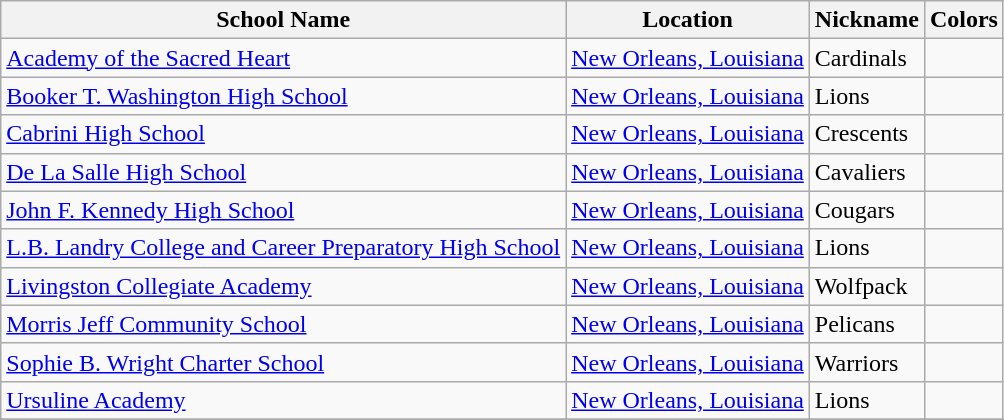<table class="wikitable">
<tr>
<th>School Name</th>
<th>Location</th>
<th>Nickname</th>
<th>Colors</th>
</tr>
<tr>
<td><a href='#'>Academy of the Sacred Heart</a></td>
<td><a href='#'>New Orleans, Louisiana</a></td>
<td>Cardinals</td>
<td> </td>
</tr>
<tr>
<td><a href='#'>Booker T. Washington High School</a></td>
<td><a href='#'>New Orleans, Louisiana</a></td>
<td>Lions</td>
<td> </td>
</tr>
<tr>
<td><a href='#'>Cabrini High School</a></td>
<td><a href='#'>New Orleans, Louisiana</a></td>
<td>Crescents</td>
<td> </td>
</tr>
<tr>
<td><a href='#'>De La Salle High School</a></td>
<td><a href='#'>New Orleans, Louisiana</a></td>
<td>Cavaliers</td>
<td> </td>
</tr>
<tr>
<td><a href='#'>John F. Kennedy High School</a></td>
<td><a href='#'>New Orleans, Louisiana</a></td>
<td>Cougars</td>
<td> </td>
</tr>
<tr>
<td><a href='#'>L.B. Landry College and Career Preparatory High School</a></td>
<td><a href='#'>New Orleans, Louisiana</a></td>
<td>Lions</td>
<td> </td>
</tr>
<tr>
<td><a href='#'>Livingston Collegiate Academy</a></td>
<td><a href='#'>New Orleans, Louisiana</a></td>
<td>Wolfpack</td>
<td>  </td>
</tr>
<tr>
<td><a href='#'>Morris Jeff Community School</a></td>
<td><a href='#'>New Orleans, Louisiana</a></td>
<td>Pelicans</td>
<td> </td>
</tr>
<tr>
<td><a href='#'>Sophie B. Wright Charter School</a></td>
<td><a href='#'>New Orleans, Louisiana</a></td>
<td>Warriors</td>
<td> </td>
</tr>
<tr>
<td><a href='#'>Ursuline Academy</a></td>
<td><a href='#'>New Orleans, Louisiana</a></td>
<td>Lions</td>
<td> </td>
</tr>
<tr>
</tr>
</table>
